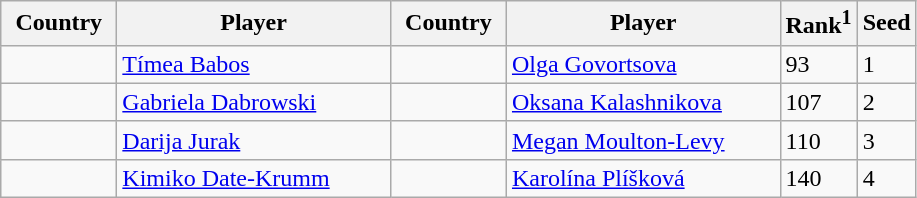<table class="sortable wikitable">
<tr>
<th width="70">Country</th>
<th width="175">Player</th>
<th width="70">Country</th>
<th width="175">Player</th>
<th>Rank<sup>1</sup></th>
<th>Seed</th>
</tr>
<tr>
<td></td>
<td><a href='#'>Tímea Babos</a></td>
<td></td>
<td><a href='#'>Olga Govortsova</a></td>
<td>93</td>
<td>1</td>
</tr>
<tr>
<td></td>
<td><a href='#'>Gabriela Dabrowski</a></td>
<td></td>
<td><a href='#'>Oksana Kalashnikova</a></td>
<td>107</td>
<td>2</td>
</tr>
<tr>
<td></td>
<td><a href='#'>Darija Jurak</a></td>
<td></td>
<td><a href='#'>Megan Moulton-Levy</a></td>
<td>110</td>
<td>3</td>
</tr>
<tr>
<td></td>
<td><a href='#'>Kimiko Date-Krumm</a></td>
<td></td>
<td><a href='#'>Karolína Plíšková</a></td>
<td>140</td>
<td>4</td>
</tr>
</table>
